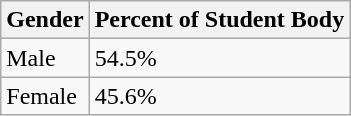<table class="wikitable sortable">
<tr>
<th>Gender</th>
<th>Percent of Student Body</th>
</tr>
<tr>
<td>Male</td>
<td>54.5%</td>
</tr>
<tr>
<td>Female</td>
<td>45.6%</td>
</tr>
</table>
